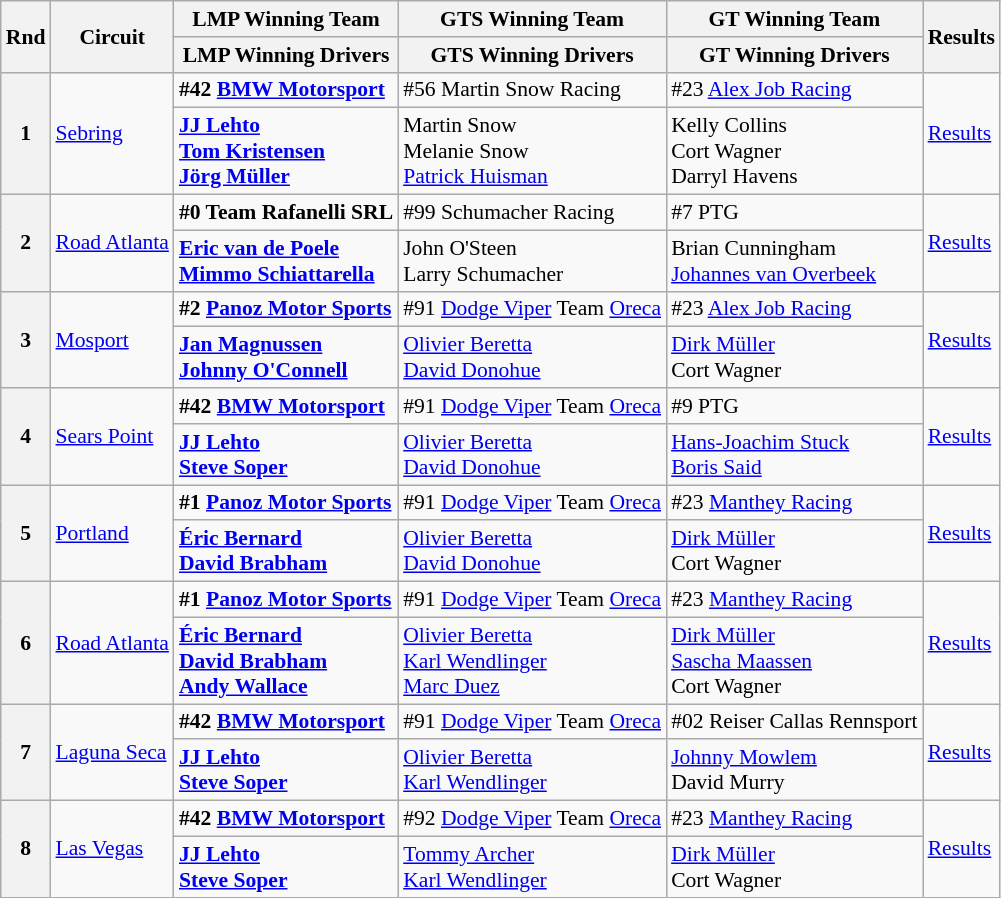<table class="wikitable" style="font-size: 90%;">
<tr>
<th rowspan=2>Rnd</th>
<th rowspan=2>Circuit</th>
<th>LMP Winning Team</th>
<th>GTS Winning Team</th>
<th>GT Winning Team</th>
<th rowspan=2>Results</th>
</tr>
<tr>
<th>LMP Winning Drivers</th>
<th>GTS Winning Drivers</th>
<th>GT Winning Drivers</th>
</tr>
<tr>
<th rowspan=2>1</th>
<td rowspan=2><a href='#'>Sebring</a></td>
<td><strong> #42 <a href='#'>BMW Motorsport</a></strong></td>
<td> #56 Martin Snow Racing</td>
<td> #23 <a href='#'>Alex Job Racing</a></td>
<td rowspan=2><a href='#'>Results</a></td>
</tr>
<tr>
<td><strong> <a href='#'>JJ Lehto</a><br> <a href='#'>Tom Kristensen</a><br> <a href='#'>Jörg Müller</a></strong></td>
<td> Martin Snow<br> Melanie Snow<br> <a href='#'>Patrick Huisman</a></td>
<td> Kelly Collins<br> Cort Wagner<br> Darryl Havens</td>
</tr>
<tr>
<th rowspan=2>2</th>
<td rowspan=2><a href='#'>Road Atlanta</a></td>
<td><strong> #0 Team Rafanelli SRL</strong></td>
<td> #99 Schumacher Racing</td>
<td> #7 PTG</td>
<td rowspan=2><a href='#'>Results</a></td>
</tr>
<tr>
<td><strong> <a href='#'>Eric van de Poele</a><br> <a href='#'>Mimmo Schiattarella</a></strong></td>
<td> John O'Steen<br> Larry Schumacher</td>
<td> Brian Cunningham<br> <a href='#'>Johannes van Overbeek</a></td>
</tr>
<tr>
<th rowspan=2>3</th>
<td rowspan=2><a href='#'>Mosport</a></td>
<td><strong> #2 <a href='#'>Panoz Motor Sports</a></strong></td>
<td> #91 <a href='#'>Dodge Viper</a> Team <a href='#'>Oreca</a></td>
<td> #23 <a href='#'>Alex Job Racing</a></td>
<td rowspan=2><a href='#'>Results</a></td>
</tr>
<tr>
<td><strong> <a href='#'>Jan Magnussen</a><br> <a href='#'>Johnny O'Connell</a></strong></td>
<td> <a href='#'>Olivier Beretta</a><br> <a href='#'>David Donohue</a></td>
<td> <a href='#'>Dirk Müller</a><br> Cort Wagner</td>
</tr>
<tr>
<th rowspan=2>4</th>
<td rowspan=2><a href='#'>Sears Point</a></td>
<td><strong> #42 <a href='#'>BMW Motorsport</a></strong></td>
<td> #91 <a href='#'>Dodge Viper</a> Team <a href='#'>Oreca</a></td>
<td> #9 PTG</td>
<td rowspan=2><a href='#'>Results</a></td>
</tr>
<tr>
<td><strong> <a href='#'>JJ Lehto</a><br> <a href='#'>Steve Soper</a></strong></td>
<td> <a href='#'>Olivier Beretta</a><br> <a href='#'>David Donohue</a></td>
<td> <a href='#'>Hans-Joachim Stuck</a><br> <a href='#'>Boris Said</a></td>
</tr>
<tr>
<th rowspan=2>5</th>
<td rowspan=2><a href='#'>Portland</a></td>
<td><strong> #1 <a href='#'>Panoz Motor Sports</a></strong></td>
<td> #91 <a href='#'>Dodge Viper</a> Team <a href='#'>Oreca</a></td>
<td> #23 <a href='#'>Manthey Racing</a></td>
<td rowspan=2><a href='#'>Results</a></td>
</tr>
<tr>
<td><strong> <a href='#'>Éric Bernard</a><br> <a href='#'>David Brabham</a></strong></td>
<td> <a href='#'>Olivier Beretta</a><br> <a href='#'>David Donohue</a></td>
<td> <a href='#'>Dirk Müller</a><br> Cort Wagner</td>
</tr>
<tr>
<th rowspan=2>6</th>
<td rowspan=2><a href='#'>Road Atlanta</a></td>
<td><strong> #1 <a href='#'>Panoz Motor Sports</a></strong></td>
<td> #91 <a href='#'>Dodge Viper</a> Team <a href='#'>Oreca</a></td>
<td> #23 <a href='#'>Manthey Racing</a></td>
<td rowspan=2><a href='#'>Results</a></td>
</tr>
<tr>
<td><strong> <a href='#'>Éric Bernard</a><br> <a href='#'>David Brabham</a><br> <a href='#'>Andy Wallace</a></strong></td>
<td> <a href='#'>Olivier Beretta</a><br> <a href='#'>Karl Wendlinger</a><br> <a href='#'>Marc Duez</a></td>
<td> <a href='#'>Dirk Müller</a><br> <a href='#'>Sascha Maassen</a><br> Cort Wagner</td>
</tr>
<tr>
<th rowspan=2>7</th>
<td rowspan=2><a href='#'>Laguna Seca</a></td>
<td><strong> #42 <a href='#'>BMW Motorsport</a></strong></td>
<td> #91 <a href='#'>Dodge Viper</a> Team <a href='#'>Oreca</a></td>
<td> #02 Reiser Callas Rennsport</td>
<td rowspan=2><a href='#'>Results</a></td>
</tr>
<tr>
<td><strong> <a href='#'>JJ Lehto</a><br> <a href='#'>Steve Soper</a></strong></td>
<td> <a href='#'>Olivier Beretta</a><br> <a href='#'>Karl Wendlinger</a></td>
<td> <a href='#'>Johnny Mowlem</a><br> David Murry</td>
</tr>
<tr>
<th rowspan=2>8</th>
<td rowspan=2><a href='#'>Las Vegas</a></td>
<td><strong> #42 <a href='#'>BMW Motorsport</a></strong></td>
<td> #92 <a href='#'>Dodge Viper</a> Team <a href='#'>Oreca</a></td>
<td> #23 <a href='#'>Manthey Racing</a></td>
<td rowspan=2><a href='#'>Results</a></td>
</tr>
<tr>
<td><strong> <a href='#'>JJ Lehto</a><br> <a href='#'>Steve Soper</a></strong></td>
<td> <a href='#'>Tommy Archer</a><br> <a href='#'>Karl Wendlinger</a></td>
<td> <a href='#'>Dirk Müller</a><br> Cort Wagner</td>
</tr>
</table>
